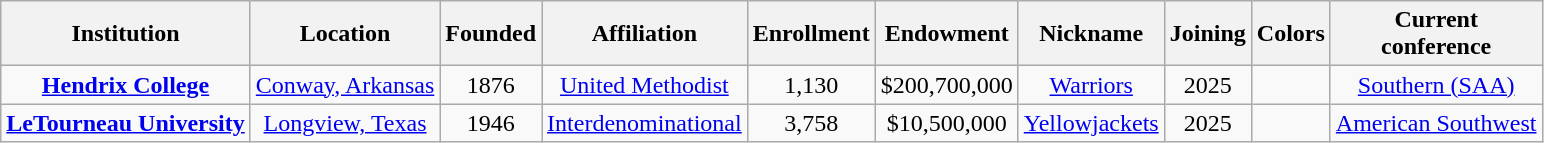<table class="wikitable sortable" style="text-align:center">
<tr>
<th>Institution</th>
<th>Location</th>
<th>Founded</th>
<th>Affiliation</th>
<th>Enrollment</th>
<th>Endowment</th>
<th>Nickname</th>
<th>Joining</th>
<th class="unsortable">Colors</th>
<th>Current<br>conference</th>
</tr>
<tr>
<td><strong><a href='#'>Hendrix College</a></strong></td>
<td><a href='#'>Conway, Arkansas</a></td>
<td>1876</td>
<td><a href='#'>United Methodist</a></td>
<td>1,130</td>
<td>$200,700,000</td>
<td><a href='#'>Warriors</a></td>
<td>2025</td>
<td> </td>
<td><a href='#'>Southern (SAA)</a></td>
</tr>
<tr>
<td><strong><a href='#'>LeTourneau University</a></strong></td>
<td><a href='#'>Longview, Texas</a></td>
<td>1946</td>
<td><a href='#'>Interdenominational</a></td>
<td>3,758</td>
<td>$10,500,000</td>
<td><a href='#'>Yellowjackets</a></td>
<td>2025</td>
<td> </td>
<td><a href='#'>American Southwest</a></td>
</tr>
</table>
